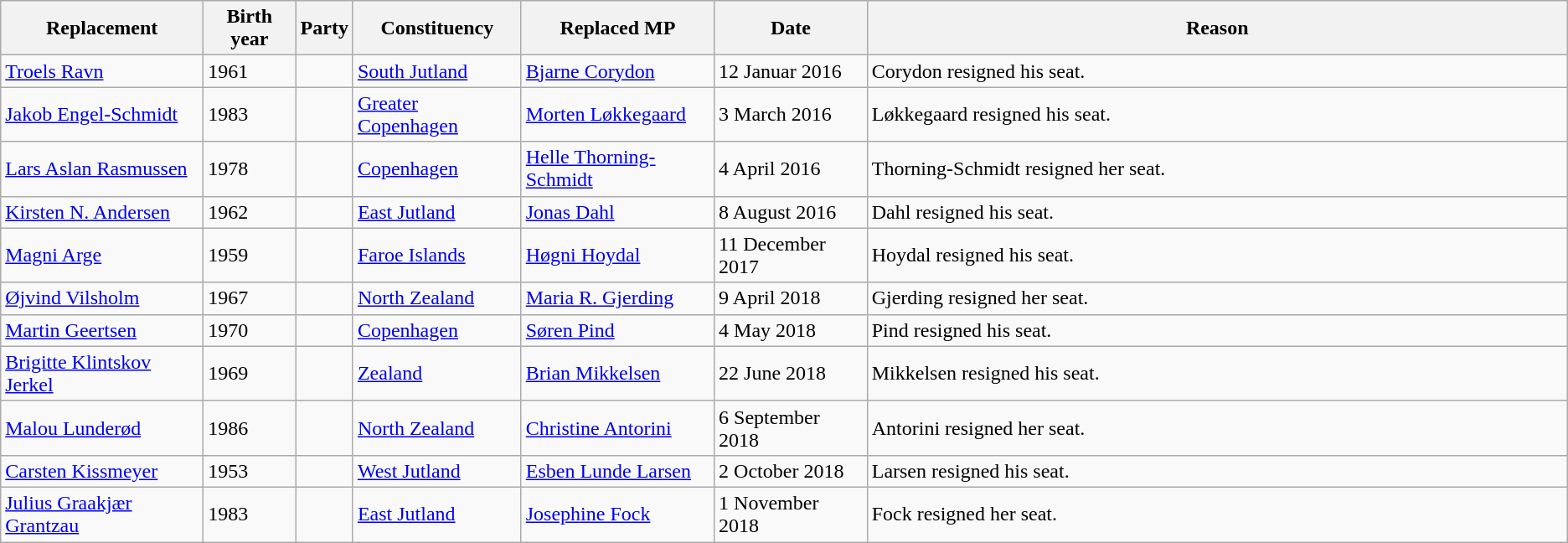<table class="wikitable sortable">
<tr>
<th>Replacement</th>
<th>Birth year</th>
<th>Party</th>
<th>Constituency</th>
<th>Replaced MP</th>
<th>Date</th>
<th width="550px" class="unsortable">Reason</th>
</tr>
<tr>
<td><a href='#'>Troels Ravn</a></td>
<td>1961</td>
<td data-sort-value="A" style="text-align: left;"></td>
<td><a href='#'>South Jutland</a></td>
<td><a href='#'>Bjarne Corydon</a></td>
<td>12 Januar 2016</td>
<td>Corydon resigned his seat.</td>
</tr>
<tr>
<td><a href='#'>Jakob Engel-Schmidt</a></td>
<td>1983</td>
<td data-sort-value="V" style="text-align: left;"></td>
<td><a href='#'>Greater Copenhagen</a></td>
<td><a href='#'>Morten Løkkegaard</a></td>
<td>3 March 2016</td>
<td>Løkkegaard resigned his seat.</td>
</tr>
<tr>
<td><a href='#'>Lars Aslan Rasmussen</a></td>
<td>1978</td>
<td data-sort-value="A" style="text-align: left;"></td>
<td><a href='#'>Copenhagen</a></td>
<td><a href='#'>Helle Thorning-Schmidt</a></td>
<td>4 April 2016</td>
<td>Thorning-Schmidt resigned her seat.</td>
</tr>
<tr>
<td><a href='#'>Kirsten N. Andersen</a></td>
<td>1962</td>
<td data-sort-value="F" style="text-align: left;"></td>
<td><a href='#'>East Jutland</a></td>
<td><a href='#'>Jonas Dahl</a></td>
<td>8 August 2016</td>
<td>Dahl resigned his seat.</td>
</tr>
<tr>
<td><a href='#'>Magni Arge</a></td>
<td>1959</td>
<td data-sort-value="TJ" style="text-align: left;"></td>
<td><a href='#'>Faroe Islands</a></td>
<td><a href='#'>Høgni Hoydal</a></td>
<td>11 December 2017</td>
<td>Hoydal resigned his seat.</td>
</tr>
<tr>
<td><a href='#'>Øjvind Vilsholm</a></td>
<td>1967</td>
<td data-sort-value="ZA" style="text-align: left;"></td>
<td><a href='#'>North Zealand</a></td>
<td><a href='#'>Maria R. Gjerding</a></td>
<td>9 April 2018</td>
<td>Gjerding resigned her seat.</td>
</tr>
<tr>
<td><a href='#'>Martin Geertsen</a></td>
<td>1970</td>
<td data-sort-value="V" style="text-align: left;"></td>
<td><a href='#'>Copenhagen</a></td>
<td><a href='#'>Søren Pind</a></td>
<td>4 May 2018</td>
<td>Pind resigned his seat.</td>
</tr>
<tr>
<td><a href='#'>Brigitte Klintskov Jerkel</a></td>
<td>1969</td>
<td data-sort-value="C" style="text-align: left;"></td>
<td><a href='#'>Zealand</a></td>
<td><a href='#'>Brian Mikkelsen</a></td>
<td>22 June 2018</td>
<td>Mikkelsen resigned his seat.</td>
</tr>
<tr>
<td><a href='#'>Malou Lunderød</a></td>
<td>1986</td>
<td data-sort-value="A" style="text-align: left;"></td>
<td><a href='#'>North Zealand</a></td>
<td><a href='#'>Christine Antorini</a></td>
<td>6 September 2018</td>
<td>Antorini resigned her seat.</td>
</tr>
<tr>
<td><a href='#'>Carsten Kissmeyer</a></td>
<td>1953</td>
<td data-sort-value="V" style="text-align: left;"></td>
<td><a href='#'>West Jutland</a></td>
<td><a href='#'>Esben Lunde Larsen</a></td>
<td>2 October 2018</td>
<td>Larsen resigned his seat.</td>
</tr>
<tr>
<td><a href='#'>Julius Graakjær Grantzau</a></td>
<td>1983</td>
<td data-sort-value="ZB" style="text-align: left;"></td>
<td><a href='#'>East Jutland</a></td>
<td><a href='#'>Josephine Fock</a></td>
<td>1 November 2018</td>
<td>Fock resigned her seat.</td>
</tr>
</table>
